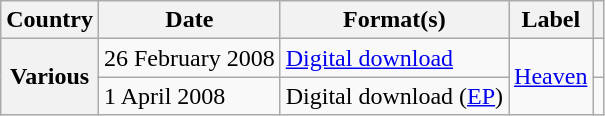<table class="wikitable plainrowheaders">
<tr>
<th scope="col">Country</th>
<th scope="col">Date</th>
<th scope="col">Format(s)</th>
<th scope="col">Label</th>
<th scope="col"></th>
</tr>
<tr>
<th scope="row" rowspan="2">Various</th>
<td>26 February 2008</td>
<td><a href='#'>Digital download</a></td>
<td rowspan="2"><a href='#'>Heaven</a></td>
<td></td>
</tr>
<tr>
<td>1 April 2008</td>
<td>Digital download (<a href='#'>EP</a>)</td>
<td></td>
</tr>
</table>
